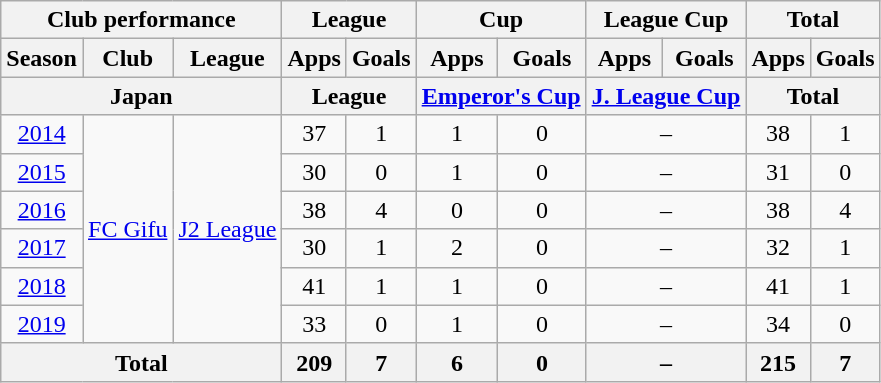<table class="wikitable" style="text-align:center;">
<tr>
<th colspan=3>Club performance</th>
<th colspan=2>League</th>
<th colspan=2>Cup</th>
<th colspan=2>League Cup</th>
<th colspan=2>Total</th>
</tr>
<tr>
<th>Season</th>
<th>Club</th>
<th>League</th>
<th>Apps</th>
<th>Goals</th>
<th>Apps</th>
<th>Goals</th>
<th>Apps</th>
<th>Goals</th>
<th>Apps</th>
<th>Goals</th>
</tr>
<tr>
<th colspan=3>Japan</th>
<th colspan=2>League</th>
<th colspan=2><a href='#'>Emperor's Cup</a></th>
<th colspan=2><a href='#'>J. League Cup</a></th>
<th colspan=2>Total</th>
</tr>
<tr>
<td><a href='#'>2014</a></td>
<td rowspan="6"><a href='#'>FC Gifu</a></td>
<td rowspan="6"><a href='#'>J2 League</a></td>
<td>37</td>
<td>1</td>
<td>1</td>
<td>0</td>
<td colspan="2">–</td>
<td>38</td>
<td>1</td>
</tr>
<tr>
<td><a href='#'>2015</a></td>
<td>30</td>
<td>0</td>
<td>1</td>
<td>0</td>
<td colspan="2">–</td>
<td>31</td>
<td>0</td>
</tr>
<tr>
<td><a href='#'>2016</a></td>
<td>38</td>
<td>4</td>
<td>0</td>
<td>0</td>
<td colspan="2">–</td>
<td>38</td>
<td>4</td>
</tr>
<tr>
<td><a href='#'>2017</a></td>
<td>30</td>
<td>1</td>
<td>2</td>
<td>0</td>
<td colspan="2">–</td>
<td>32</td>
<td>1</td>
</tr>
<tr>
<td><a href='#'>2018</a></td>
<td>41</td>
<td>1</td>
<td>1</td>
<td>0</td>
<td colspan="2">–</td>
<td>41</td>
<td>1</td>
</tr>
<tr>
<td><a href='#'>2019</a></td>
<td>33</td>
<td>0</td>
<td>1</td>
<td>0</td>
<td colspan="2">–</td>
<td>34</td>
<td>0</td>
</tr>
<tr>
<th colspan=3>Total</th>
<th>209</th>
<th>7</th>
<th>6</th>
<th>0</th>
<th colspan="2">–</th>
<th>215</th>
<th>7</th>
</tr>
</table>
